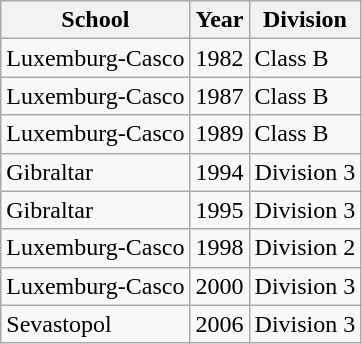<table class="wikitable">
<tr>
<th>School</th>
<th>Year</th>
<th>Division</th>
</tr>
<tr>
<td>Luxemburg-Casco</td>
<td>1982</td>
<td>Class B</td>
</tr>
<tr>
<td>Luxemburg-Casco</td>
<td>1987</td>
<td>Class B</td>
</tr>
<tr>
<td>Luxemburg-Casco</td>
<td>1989</td>
<td>Class B</td>
</tr>
<tr>
<td>Gibraltar</td>
<td>1994</td>
<td>Division 3</td>
</tr>
<tr>
<td>Gibraltar</td>
<td>1995</td>
<td>Division 3</td>
</tr>
<tr>
<td>Luxemburg-Casco</td>
<td>1998</td>
<td>Division 2</td>
</tr>
<tr>
<td>Luxemburg-Casco</td>
<td>2000</td>
<td>Division 3</td>
</tr>
<tr>
<td>Sevastopol</td>
<td>2006</td>
<td>Division 3</td>
</tr>
</table>
